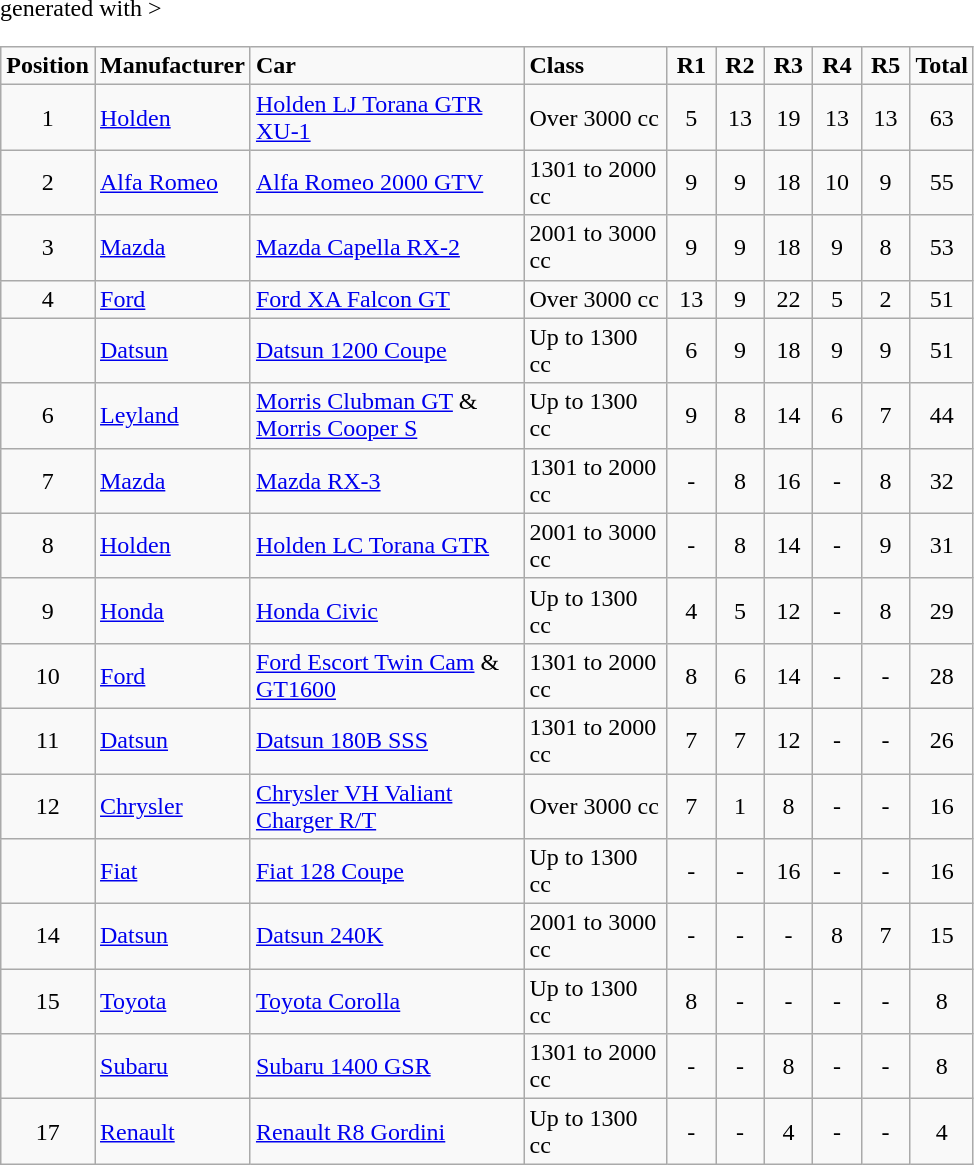<table class="wikitable" <hiddentext>generated with >
<tr style="font-weight:bold">
<td width="55" height="13" align="center">Position</td>
<td width="77">Manufacturer</td>
<td width="175">Car</td>
<td width="88">Class</td>
<td width="25" align="center">R1</td>
<td width="25" align="center">R2</td>
<td width="25" align="center">R3</td>
<td width="25" align="center">R4</td>
<td width="25" align="center">R5</td>
<td width="25" align="center">Total</td>
</tr>
<tr>
<td height="13" align="center">1</td>
<td><a href='#'>Holden</a></td>
<td><a href='#'>Holden LJ Torana GTR XU-1</a></td>
<td>Over 3000 cc</td>
<td align="center">5</td>
<td align="center">13</td>
<td align="center">19</td>
<td align="center">13</td>
<td align="center">13</td>
<td align="center">63</td>
</tr>
<tr>
<td height="13" align="center">2</td>
<td><a href='#'>Alfa Romeo</a></td>
<td><a href='#'>Alfa Romeo 2000 GTV</a></td>
<td>1301 to 2000 cc</td>
<td align="center">9</td>
<td align="center">9</td>
<td align="center">18</td>
<td align="center">10</td>
<td align="center">9</td>
<td align="center">55</td>
</tr>
<tr>
<td height="13" align="center">3</td>
<td><a href='#'>Mazda</a></td>
<td><a href='#'>Mazda Capella RX-2</a></td>
<td>2001 to 3000 cc</td>
<td align="center">9</td>
<td align="center">9</td>
<td align="center">18</td>
<td align="center">9</td>
<td align="center">8</td>
<td align="center">53</td>
</tr>
<tr>
<td height="13" align="center">4</td>
<td><a href='#'>Ford</a></td>
<td><a href='#'>Ford XA Falcon GT</a></td>
<td>Over 3000 cc</td>
<td align="center">13</td>
<td align="center">9</td>
<td align="center">22</td>
<td align="center">5</td>
<td align="center">2</td>
<td align="center">51</td>
</tr>
<tr>
<td height="13" align="center"></td>
<td><a href='#'>Datsun</a></td>
<td><a href='#'>Datsun 1200 Coupe</a></td>
<td>Up to 1300 cc</td>
<td align="center">6</td>
<td align="center">9</td>
<td align="center">18</td>
<td align="center">9</td>
<td align="center">9</td>
<td align="center">51</td>
</tr>
<tr>
<td height="13" align="center">6</td>
<td><a href='#'>Leyland</a></td>
<td><a href='#'>Morris Clubman GT</a> & <a href='#'>Morris Cooper S</a></td>
<td>Up to 1300 cc</td>
<td align="center">9</td>
<td align="center">8</td>
<td align="center">14</td>
<td align="center">6</td>
<td align="center">7</td>
<td align="center">44</td>
</tr>
<tr>
<td height="13" align="center">7</td>
<td><a href='#'>Mazda</a></td>
<td><a href='#'>Mazda RX-3</a></td>
<td>1301 to 2000 cc</td>
<td align="center">-</td>
<td align="center">8</td>
<td align="center">16</td>
<td align="center">-</td>
<td align="center">8</td>
<td align="center">32</td>
</tr>
<tr>
<td height="13" align="center">8</td>
<td><a href='#'>Holden</a></td>
<td><a href='#'>Holden LC Torana GTR</a></td>
<td>2001 to 3000 cc</td>
<td align="center">-</td>
<td align="center">8</td>
<td align="center">14</td>
<td align="center">-</td>
<td align="center">9</td>
<td align="center">31</td>
</tr>
<tr>
<td height="13" align="center">9</td>
<td><a href='#'>Honda</a></td>
<td><a href='#'>Honda Civic</a></td>
<td>Up to 1300 cc</td>
<td align="center">4</td>
<td align="center">5</td>
<td align="center">12</td>
<td align="center">-</td>
<td align="center">8</td>
<td align="center">29</td>
</tr>
<tr>
<td height="13" align="center">10</td>
<td><a href='#'>Ford</a></td>
<td><a href='#'>Ford Escort Twin Cam</a> & <a href='#'>GT1600</a></td>
<td>1301 to 2000 cc</td>
<td align="center">8</td>
<td align="center">6</td>
<td align="center">14</td>
<td align="center">-</td>
<td align="center">-</td>
<td align="center">28</td>
</tr>
<tr>
<td height="13" align="center">11</td>
<td><a href='#'>Datsun</a></td>
<td><a href='#'>Datsun 180B SSS</a></td>
<td>1301 to 2000 cc</td>
<td align="center">7</td>
<td align="center">7</td>
<td align="center">12</td>
<td align="center">-</td>
<td align="center">-</td>
<td align="center">26</td>
</tr>
<tr>
<td height="13" align="center">12</td>
<td><a href='#'>Chrysler</a></td>
<td><a href='#'>Chrysler VH Valiant Charger R/T</a></td>
<td>Over 3000 cc</td>
<td align="center">7</td>
<td align="center">1</td>
<td align="center">8</td>
<td align="center">-</td>
<td align="center">-</td>
<td align="center">16</td>
</tr>
<tr>
<td height="13" align="center"></td>
<td><a href='#'>Fiat</a></td>
<td><a href='#'>Fiat 128 Coupe</a></td>
<td>Up to 1300 cc</td>
<td align="center">-</td>
<td align="center">-</td>
<td align="center">16</td>
<td align="center">-</td>
<td align="center">-</td>
<td align="center">16</td>
</tr>
<tr>
<td height="13" align="center">14</td>
<td><a href='#'>Datsun</a></td>
<td><a href='#'>Datsun 240K</a></td>
<td>2001 to 3000 cc</td>
<td align="center">-</td>
<td align="center">-</td>
<td align="center">-</td>
<td align="center">8</td>
<td align="center">7</td>
<td align="center">15</td>
</tr>
<tr>
<td height="13" align="center">15</td>
<td><a href='#'>Toyota</a></td>
<td><a href='#'>Toyota Corolla</a></td>
<td>Up to 1300 cc</td>
<td align="center">8</td>
<td align="center">-</td>
<td align="center">-</td>
<td align="center">-</td>
<td align="center">-</td>
<td align="center">8</td>
</tr>
<tr>
<td height="13" align="center"></td>
<td><a href='#'>Subaru</a></td>
<td><a href='#'>Subaru 1400 GSR</a></td>
<td>1301 to 2000 cc</td>
<td align="center">-</td>
<td align="center">-</td>
<td align="center">8</td>
<td align="center">-</td>
<td align="center">-</td>
<td align="center">8</td>
</tr>
<tr>
<td height="13" align="center">17</td>
<td><a href='#'>Renault</a></td>
<td><a href='#'>Renault R8 Gordini</a></td>
<td>Up to 1300 cc</td>
<td align="center">-</td>
<td align="center">-</td>
<td align="center">4</td>
<td align="center">-</td>
<td align="center">-</td>
<td align="center">4</td>
</tr>
</table>
